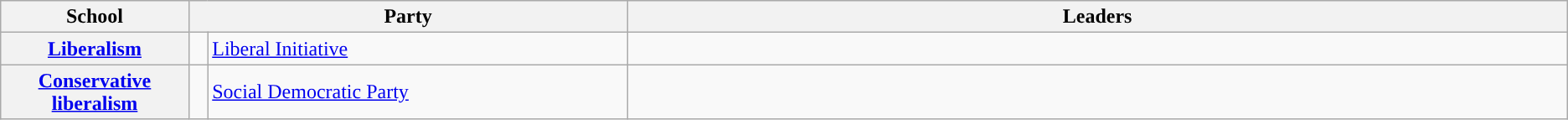<table class="wikitable plainrowheaders">
<tr>
<th width=12%>School</th>
<th colspan="2" width=28%>Party</th>
<th width=60%>Leaders</th>
</tr>
<tr>
<th rowspan="1" scope=row><a href='#'>Liberalism</a></th>
<td style="background:"></td>
<td><a href='#'>Liberal Initiative</a></td>
<td></td>
</tr>
<tr>
<th rowspan="1" scope=row><a href='#'>Conservative liberalism</a></th>
<td style="background:"></td>
<td><a href='#'>Social Democratic Party</a></td>
<td></td>
</tr>
</table>
